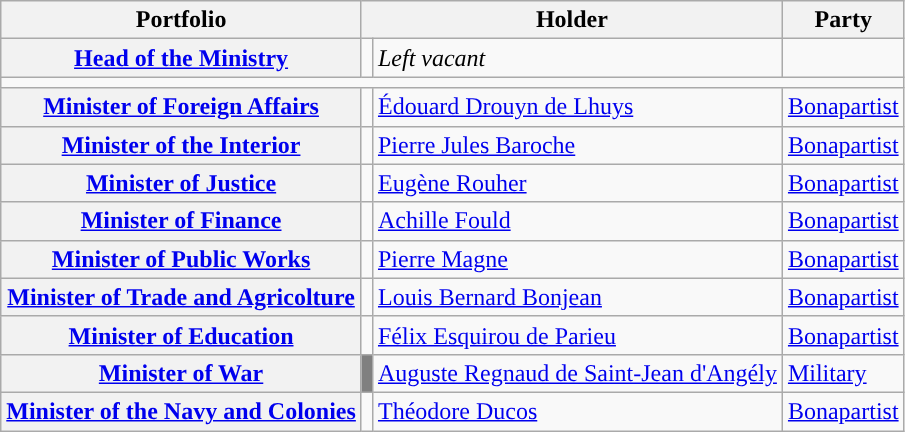<table class="wikitable">
<tr>
<th>Portfolio</th>
<th colspan=2>Holder</th>
<th>Party</th>
</tr>
<tr>
<th><a href='#'>Head of the Ministry</a></th>
<td style="background:;"></td>
<td><em>Left vacant</em></td>
<td></td>
</tr>
<tr>
<td colspan=4></td>
</tr>
<tr>
<th><a href='#'>Minister of Foreign Affairs</a></th>
<td style="background:"></td>
<td><a href='#'>Édouard Drouyn de Lhuys</a></td>
<td><a href='#'>Bonapartist</a></td>
</tr>
<tr>
<th><a href='#'>Minister of the Interior</a></th>
<td style="background:"></td>
<td><a href='#'>Pierre Jules Baroche</a></td>
<td><a href='#'>Bonapartist</a></td>
</tr>
<tr>
<th><a href='#'>Minister of Justice</a></th>
<td style="background:"></td>
<td><a href='#'>Eugène Rouher</a></td>
<td><a href='#'>Bonapartist</a></td>
</tr>
<tr>
<th><a href='#'>Minister of Finance</a></th>
<td style="background:"></td>
<td><a href='#'>Achille Fould</a></td>
<td><a href='#'>Bonapartist</a></td>
</tr>
<tr>
<th><a href='#'>Minister of Public Works</a></th>
<td style="background:"></td>
<td><a href='#'>Pierre Magne</a></td>
<td><a href='#'>Bonapartist</a></td>
</tr>
<tr>
<th><a href='#'>Minister of Trade and Agricolture</a></th>
<td style="background:"></td>
<td><a href='#'>Louis Bernard Bonjean</a></td>
<td><a href='#'>Bonapartist</a></td>
</tr>
<tr>
<th><a href='#'>Minister of Education</a></th>
<td style="background:"></td>
<td><a href='#'>Félix Esquirou de Parieu</a></td>
<td><a href='#'>Bonapartist</a></td>
</tr>
<tr>
<th><a href='#'>Minister of War</a></th>
<td style="background:#808080;"></td>
<td><a href='#'>Auguste Regnaud de Saint-Jean d'Angély</a></td>
<td><a href='#'>Military</a></td>
</tr>
<tr>
<th><a href='#'>Minister of the Navy and Colonies</a></th>
<td style="background:"></td>
<td><a href='#'>Théodore Ducos</a></td>
<td><a href='#'>Bonapartist</a></td>
</tr>
</table>
